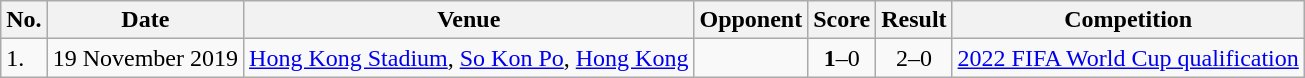<table class="wikitable">
<tr>
<th>No.</th>
<th>Date</th>
<th>Venue</th>
<th>Opponent</th>
<th>Score</th>
<th>Result</th>
<th>Competition</th>
</tr>
<tr>
<td>1.</td>
<td>19 November 2019</td>
<td><a href='#'>Hong Kong Stadium</a>, <a href='#'>So Kon Po</a>, <a href='#'>Hong Kong</a></td>
<td></td>
<td align=center><strong>1</strong>–0</td>
<td align=center>2–0</td>
<td><a href='#'>2022 FIFA World Cup qualification</a></td>
</tr>
</table>
